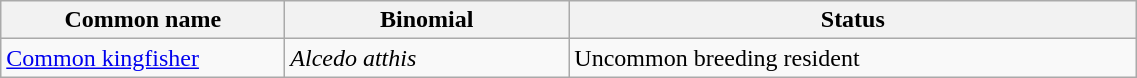<table width=60% class="wikitable">
<tr>
<th width=25%>Common name</th>
<th width=25%>Binomial</th>
<th width=50%>Status</th>
</tr>
<tr>
<td><a href='#'>Common kingfisher</a></td>
<td><em>Alcedo atthis</em></td>
<td>Uncommon breeding resident</td>
</tr>
</table>
